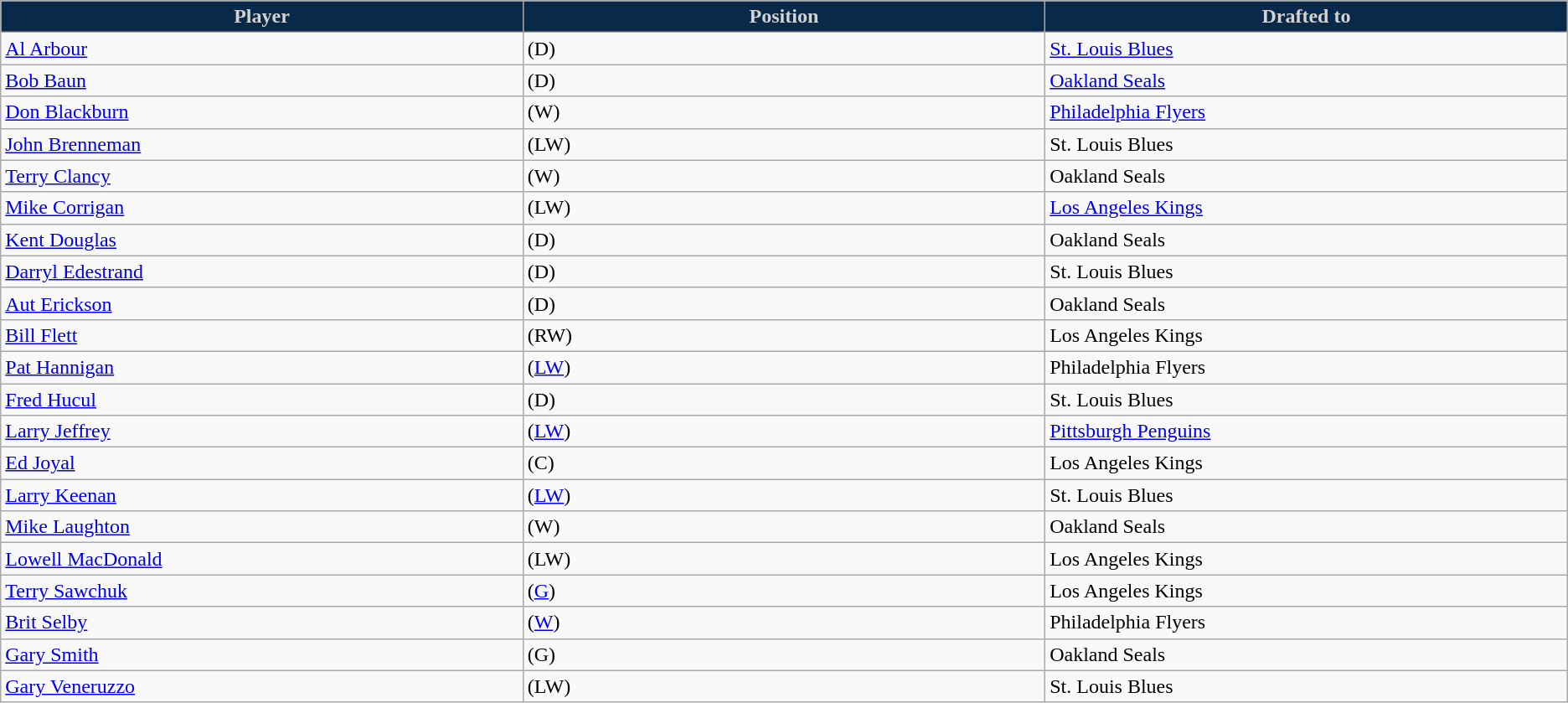<table class="wikitable">
<tr>
<th style="background:#08294a; color:#d3d3d3; width:7%;">Player</th>
<th style="background:#08294a; color:#d3d3d3; width:7%;">Position</th>
<th style="background:#08294a; color:#d3d3d3; width:7%;">Drafted to</th>
</tr>
<tr>
<td><a href='#'>Al Arbour</a></td>
<td>(D)</td>
<td><a href='#'>St. Louis Blues</a></td>
</tr>
<tr>
<td><a href='#'>Bob Baun</a></td>
<td>(D)</td>
<td><a href='#'>Oakland Seals</a></td>
</tr>
<tr>
<td><a href='#'>Don Blackburn</a></td>
<td>(W)</td>
<td><a href='#'>Philadelphia Flyers</a></td>
</tr>
<tr>
<td><a href='#'>John Brenneman</a></td>
<td>(LW)</td>
<td>St. Louis Blues</td>
</tr>
<tr>
<td><a href='#'>Terry Clancy</a></td>
<td>(W)</td>
<td>Oakland Seals</td>
</tr>
<tr>
<td><a href='#'>Mike Corrigan</a></td>
<td>(LW)</td>
<td><a href='#'>Los Angeles Kings</a></td>
</tr>
<tr>
<td><a href='#'>Kent Douglas</a></td>
<td>(D)</td>
<td>Oakland Seals</td>
</tr>
<tr>
<td><a href='#'>Darryl Edestrand</a></td>
<td>(D)</td>
<td>St. Louis Blues</td>
</tr>
<tr>
<td><a href='#'>Aut Erickson</a></td>
<td>(D)</td>
<td>Oakland Seals</td>
</tr>
<tr>
<td><a href='#'>Bill Flett</a></td>
<td>(RW)</td>
<td>Los Angeles Kings</td>
</tr>
<tr>
<td><a href='#'>Pat Hannigan</a></td>
<td>(<a href='#'>LW</a>)</td>
<td>Philadelphia Flyers</td>
</tr>
<tr>
<td><a href='#'>Fred Hucul</a></td>
<td>(D)</td>
<td>St. Louis Blues</td>
</tr>
<tr>
<td><a href='#'>Larry Jeffrey</a></td>
<td>(<a href='#'>LW</a>)</td>
<td><a href='#'>Pittsburgh Penguins</a></td>
</tr>
<tr>
<td><a href='#'>Ed Joyal</a></td>
<td>(C)</td>
<td>Los Angeles Kings</td>
</tr>
<tr>
<td><a href='#'>Larry Keenan</a></td>
<td>(<a href='#'>LW</a>)</td>
<td>St. Louis Blues</td>
</tr>
<tr>
<td><a href='#'>Mike Laughton</a></td>
<td>(W)</td>
<td>Oakland Seals</td>
</tr>
<tr>
<td><a href='#'>Lowell MacDonald</a></td>
<td>(LW)</td>
<td>Los Angeles Kings</td>
</tr>
<tr>
<td><a href='#'>Terry Sawchuk</a></td>
<td>(<a href='#'>G</a>)</td>
<td>Los Angeles Kings</td>
</tr>
<tr>
<td><a href='#'>Brit Selby</a></td>
<td>(<a href='#'>W</a>)</td>
<td>Philadelphia Flyers</td>
</tr>
<tr>
<td><a href='#'>Gary Smith</a></td>
<td>(G)</td>
<td>Oakland Seals</td>
</tr>
<tr>
<td><a href='#'>Gary Veneruzzo</a></td>
<td>(LW)</td>
<td>St. Louis Blues</td>
</tr>
</table>
